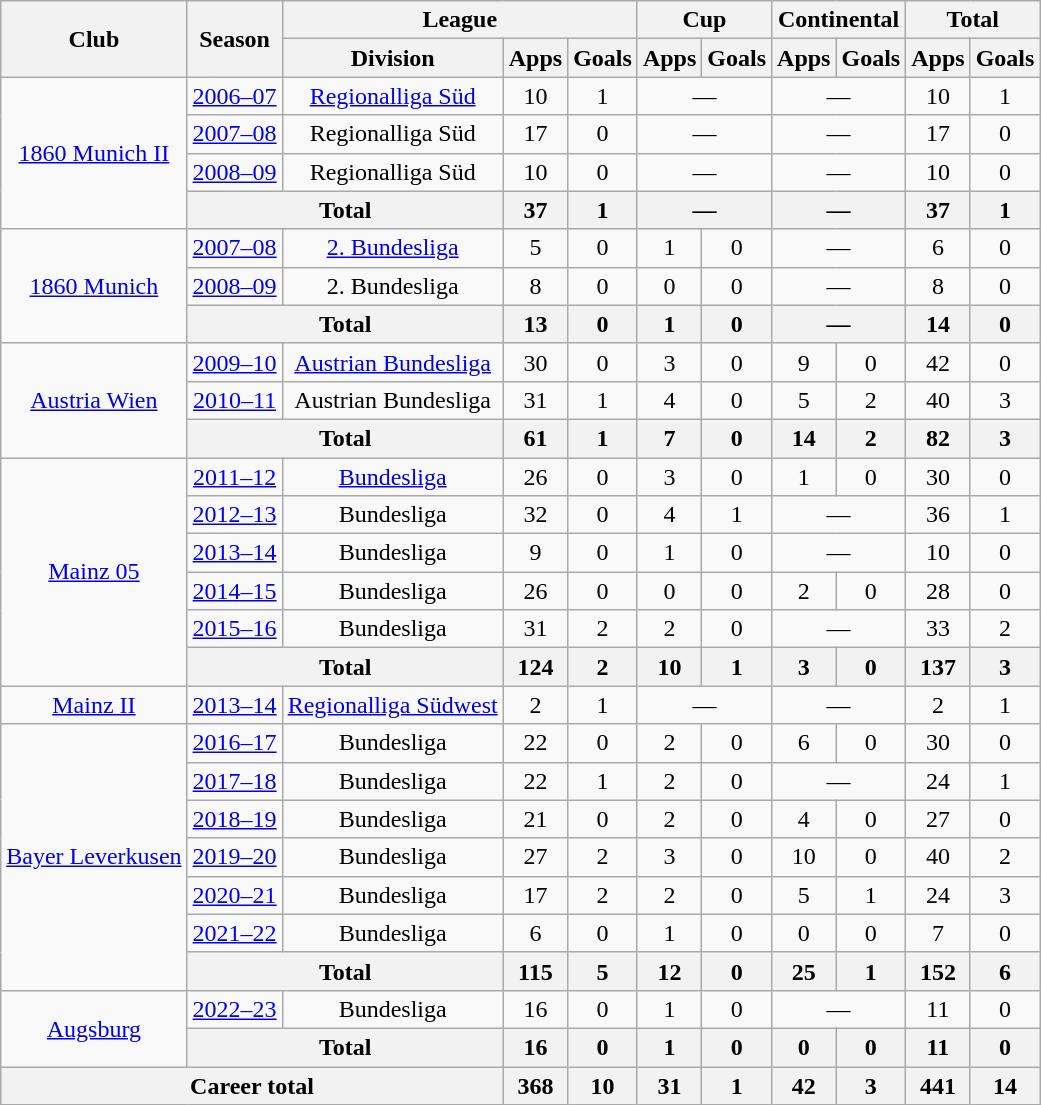<table class="wikitable" Style="text-align: center">
<tr>
<th rowspan="2">Club</th>
<th rowspan="2">Season</th>
<th colspan="3">League</th>
<th colspan="2">Cup</th>
<th colspan="2">Continental</th>
<th colspan="2">Total</th>
</tr>
<tr>
<th>Division</th>
<th>Apps</th>
<th>Goals</th>
<th>Apps</th>
<th>Goals</th>
<th>Apps</th>
<th>Goals</th>
<th>Apps</th>
<th>Goals</th>
</tr>
<tr>
<td rowspan="4"><a href='#'>1860 Munich II</a></td>
<td><a href='#'>2006–07</a></td>
<td><a href='#'>Regionalliga Süd</a></td>
<td>10</td>
<td>1</td>
<td colspan="2">—</td>
<td colspan="2">—</td>
<td>10</td>
<td>1</td>
</tr>
<tr>
<td><a href='#'>2007–08</a></td>
<td>Regionalliga Süd</td>
<td>17</td>
<td>0</td>
<td colspan="2">—</td>
<td colspan="2">—</td>
<td>17</td>
<td>0</td>
</tr>
<tr>
<td><a href='#'>2008–09</a></td>
<td>Regionalliga Süd</td>
<td>10</td>
<td>0</td>
<td colspan="2">—</td>
<td colspan="2">—</td>
<td>10</td>
<td>0</td>
</tr>
<tr>
<th colspan="2">Total</th>
<th>37</th>
<th>1</th>
<th colspan="2">—</th>
<th colspan="2">—</th>
<th>37</th>
<th>1</th>
</tr>
<tr>
<td rowspan="3"><a href='#'>1860 Munich</a></td>
<td><a href='#'>2007–08</a></td>
<td><a href='#'>2. Bundesliga</a></td>
<td>5</td>
<td>0</td>
<td>1</td>
<td>0</td>
<td colspan="2">—</td>
<td>6</td>
<td>0</td>
</tr>
<tr>
<td><a href='#'>2008–09</a></td>
<td>2. Bundesliga</td>
<td>8</td>
<td>0</td>
<td>0</td>
<td>0</td>
<td colspan="2">—</td>
<td>8</td>
<td>0</td>
</tr>
<tr>
<th colspan="2">Total</th>
<th>13</th>
<th>0</th>
<th>1</th>
<th>0</th>
<th colspan="2">—</th>
<th>14</th>
<th>0</th>
</tr>
<tr>
<td rowspan="3"><a href='#'>Austria Wien</a></td>
<td><a href='#'>2009–10</a></td>
<td><a href='#'>Austrian Bundesliga</a></td>
<td>30</td>
<td>0</td>
<td>3</td>
<td>0</td>
<td>9</td>
<td>0</td>
<td>42</td>
<td>0</td>
</tr>
<tr>
<td><a href='#'>2010–11</a></td>
<td>Austrian Bundesliga</td>
<td>31</td>
<td>1</td>
<td>4</td>
<td>0</td>
<td>5</td>
<td>2</td>
<td>40</td>
<td>3</td>
</tr>
<tr>
<th colspan="2">Total</th>
<th>61</th>
<th>1</th>
<th>7</th>
<th>0</th>
<th>14</th>
<th>2</th>
<th>82</th>
<th>3</th>
</tr>
<tr>
<td rowspan="6"><a href='#'>Mainz 05</a></td>
<td><a href='#'>2011–12</a></td>
<td><a href='#'>Bundesliga</a></td>
<td>26</td>
<td>0</td>
<td>3</td>
<td>0</td>
<td>1</td>
<td>0</td>
<td>30</td>
<td>0</td>
</tr>
<tr>
<td><a href='#'>2012–13</a></td>
<td>Bundesliga</td>
<td>32</td>
<td>0</td>
<td>4</td>
<td>1</td>
<td colspan="2">—</td>
<td>36</td>
<td>1</td>
</tr>
<tr>
<td><a href='#'>2013–14</a></td>
<td>Bundesliga</td>
<td>9</td>
<td>0</td>
<td>1</td>
<td>0</td>
<td colspan="2">—</td>
<td>10</td>
<td>0</td>
</tr>
<tr>
<td><a href='#'>2014–15</a></td>
<td>Bundesliga</td>
<td>26</td>
<td>0</td>
<td>0</td>
<td>0</td>
<td>2</td>
<td>0</td>
<td>28</td>
<td>0</td>
</tr>
<tr>
<td><a href='#'>2015–16</a></td>
<td>Bundesliga</td>
<td>31</td>
<td>2</td>
<td>2</td>
<td>0</td>
<td colspan="2">—</td>
<td>33</td>
<td>2</td>
</tr>
<tr>
<th colspan="2">Total</th>
<th>124</th>
<th>2</th>
<th>10</th>
<th>1</th>
<th>3</th>
<th>0</th>
<th>137</th>
<th>3</th>
</tr>
<tr>
<td><a href='#'>Mainz II</a></td>
<td><a href='#'>2013–14</a></td>
<td><a href='#'>Regionalliga Südwest</a></td>
<td>2</td>
<td>1</td>
<td colspan="2">—</td>
<td colspan="2">—</td>
<td>2</td>
<td>1</td>
</tr>
<tr>
<td rowspan="7"><a href='#'>Bayer Leverkusen</a></td>
<td><a href='#'>2016–17</a></td>
<td>Bundesliga</td>
<td>22</td>
<td>0</td>
<td>2</td>
<td>0</td>
<td>6</td>
<td>0</td>
<td>30</td>
<td>0</td>
</tr>
<tr>
<td><a href='#'>2017–18</a></td>
<td>Bundesliga</td>
<td>22</td>
<td>1</td>
<td>2</td>
<td>0</td>
<td colspan="2">—</td>
<td>24</td>
<td>1</td>
</tr>
<tr>
<td><a href='#'>2018–19</a></td>
<td>Bundesliga</td>
<td>21</td>
<td>0</td>
<td>2</td>
<td>0</td>
<td>4</td>
<td>0</td>
<td>27</td>
<td>0</td>
</tr>
<tr>
<td><a href='#'>2019–20</a></td>
<td>Bundesliga</td>
<td>27</td>
<td>2</td>
<td>3</td>
<td>0</td>
<td>10</td>
<td>0</td>
<td>40</td>
<td>2</td>
</tr>
<tr>
<td><a href='#'>2020–21</a></td>
<td>Bundesliga</td>
<td>17</td>
<td>2</td>
<td>2</td>
<td>0</td>
<td>5</td>
<td>1</td>
<td>24</td>
<td>3</td>
</tr>
<tr>
<td><a href='#'>2021–22</a></td>
<td>Bundesliga</td>
<td>6</td>
<td>0</td>
<td>1</td>
<td>0</td>
<td>0</td>
<td>0</td>
<td>7</td>
<td>0</td>
</tr>
<tr>
<th colspan="2">Total</th>
<th>115</th>
<th>5</th>
<th>12</th>
<th>0</th>
<th>25</th>
<th>1</th>
<th>152</th>
<th>6</th>
</tr>
<tr>
<td rowspan="2"><a href='#'>Augsburg</a></td>
<td><a href='#'>2022–23</a></td>
<td>Bundesliga</td>
<td>16</td>
<td>0</td>
<td>1</td>
<td>0</td>
<td colspan="2">—</td>
<td>11</td>
<td>0</td>
</tr>
<tr>
<th colspan="2">Total</th>
<th>16</th>
<th>0</th>
<th>1</th>
<th>0</th>
<th>0</th>
<th>0</th>
<th>11</th>
<th>0</th>
</tr>
<tr>
<th colspan="3">Career total</th>
<th>368</th>
<th>10</th>
<th>31</th>
<th>1</th>
<th>42</th>
<th>3</th>
<th>441</th>
<th>14</th>
</tr>
</table>
